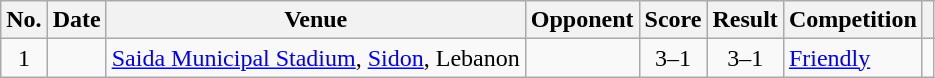<table class="wikitable sortable">
<tr>
<th scope="col">No.</th>
<th scope="col">Date</th>
<th scope="col">Venue</th>
<th scope="col">Opponent</th>
<th scope="col">Score</th>
<th scope="col">Result</th>
<th scope="col">Competition</th>
<th scope="col" class="unsortable"></th>
</tr>
<tr>
<td align="center">1</td>
<td></td>
<td><a href='#'>Saida Municipal Stadium</a>, <a href='#'>Sidon</a>, Lebanon</td>
<td></td>
<td align="center">3–1</td>
<td align="center">3–1</td>
<td><a href='#'>Friendly</a></td>
<td></td>
</tr>
</table>
